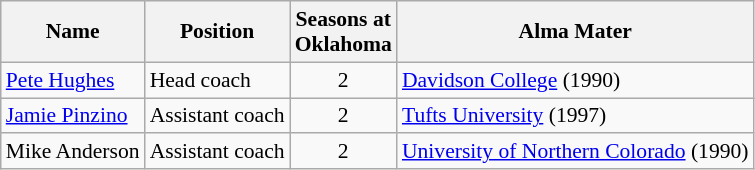<table class="wikitable" border="1" style="font-size:90%;">
<tr>
<th>Name</th>
<th>Position</th>
<th>Seasons at<br>Oklahoma</th>
<th>Alma Mater</th>
</tr>
<tr>
<td><a href='#'>Pete Hughes</a></td>
<td>Head coach</td>
<td align=center>2</td>
<td><a href='#'>Davidson College</a> (1990)</td>
</tr>
<tr>
<td><a href='#'>Jamie Pinzino</a></td>
<td>Assistant coach</td>
<td align=center>2</td>
<td><a href='#'>Tufts University</a> (1997)</td>
</tr>
<tr>
<td>Mike Anderson</td>
<td>Assistant coach</td>
<td align=center>2</td>
<td><a href='#'>University of Northern Colorado</a> (1990)</td>
</tr>
</table>
